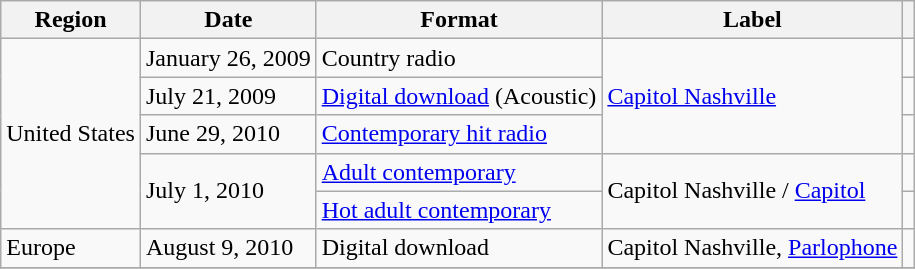<table class="wikitable" border="1">
<tr>
<th>Region</th>
<th>Date</th>
<th>Format</th>
<th>Label</th>
<th></th>
</tr>
<tr>
<td rowspan="5">United States</td>
<td>January 26, 2009</td>
<td>Country radio</td>
<td rowspan="3"><a href='#'>Capitol Nashville</a></td>
<td></td>
</tr>
<tr>
<td>July 21, 2009</td>
<td><a href='#'>Digital download</a> (Acoustic)</td>
<td></td>
</tr>
<tr>
<td>June 29, 2010</td>
<td><a href='#'>Contemporary hit radio</a></td>
<td></td>
</tr>
<tr>
<td rowspan="2">July 1, 2010</td>
<td><a href='#'>Adult contemporary</a></td>
<td rowspan="2">Capitol Nashville / <a href='#'>Capitol</a></td>
<td></td>
</tr>
<tr>
<td><a href='#'>Hot adult contemporary</a></td>
<td></td>
</tr>
<tr>
<td rowspan="1">Europe</td>
<td>August 9, 2010</td>
<td>Digital download</td>
<td>Capitol Nashville, <a href='#'>Parlophone</a></td>
<td></td>
</tr>
<tr>
</tr>
</table>
